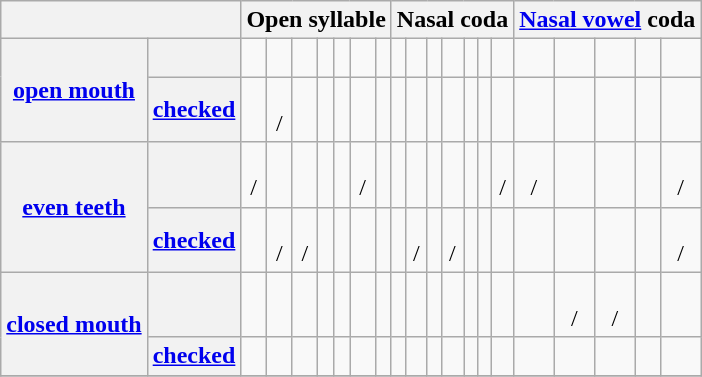<table class="wikitable" border="1" style="text-align:center">
<tr>
<th colspan="2"></th>
<th ! colspan="7">Open syllable</th>
<th ! colspan="7">Nasal coda</th>
<th ! colspan="5"><a href='#'>Nasal vowel</a> coda</th>
</tr>
<tr>
<th rowspan="2"><a href='#'>open mouth</a></th>
<th></th>
<td><br></td>
<td><br></td>
<td><br></td>
<td><br></td>
<td><br></td>
<td><br></td>
<td><br></td>
<td><br></td>
<td><br></td>
<td><br></td>
<td><br></td>
<td><br></td>
<td><br></td>
<td><br></td>
<td><br></td>
<td><br></td>
<td><br></td>
<td><br></td>
<td><br></td>
</tr>
<tr>
<th><a href='#'>checked</a></th>
<td><br></td>
<td><br> / </td>
<td><br></td>
<td><br></td>
<td><br></td>
<td></td>
<td><br></td>
<td><br></td>
<td><br></td>
<td><br></td>
<td><br></td>
<td><br></td>
<td><br></td>
<td><br></td>
<td><br></td>
<td><br></td>
<td><br></td>
<td></td>
<td><br></td>
</tr>
<tr>
<th rowspan="2"><a href='#'>even teeth</a></th>
<th></th>
<td><br> / </td>
<td><br></td>
<td><br></td>
<td></td>
<td><br></td>
<td><br> / </td>
<td></td>
<td><br></td>
<td><br></td>
<td><br></td>
<td><br></td>
<td><br></td>
<td><br></td>
<td><br> / </td>
<td><br> / </td>
<td><br></td>
<td><br></td>
<td><br></td>
<td><br> / </td>
</tr>
<tr>
<th><a href='#'>checked</a></th>
<td><br></td>
<td><br> / </td>
<td><br> / </td>
<td><br></td>
<td><br></td>
<td><br></td>
<td></td>
<td><br></td>
<td><br> / </td>
<td><br></td>
<td><br> / </td>
<td><br></td>
<td><br></td>
<td><br></td>
<td><br></td>
<td><br></td>
<td></td>
<td></td>
<td><br> / </td>
</tr>
<tr>
<th rowspan="2"><a href='#'>closed mouth</a></th>
<th></th>
<td><br></td>
<td><br></td>
<td><br></td>
<td><br></td>
<td><br></td>
<td></td>
<td></td>
<td><br></td>
<td><br></td>
<td></td>
<td></td>
<td></td>
<td></td>
<td></td>
<td><br></td>
<td><br> / </td>
<td><br> / </td>
<td></td>
<td></td>
</tr>
<tr>
<th><a href='#'>checked</a></th>
<td><br></td>
<td><br></td>
<td><br></td>
<td></td>
<td></td>
<td></td>
<td></td>
<td><br></td>
<td><br></td>
<td></td>
<td></td>
<td></td>
<td></td>
<td></td>
<td></td>
<td></td>
<td><br></td>
<td></td>
<td></td>
</tr>
<tr>
</tr>
</table>
